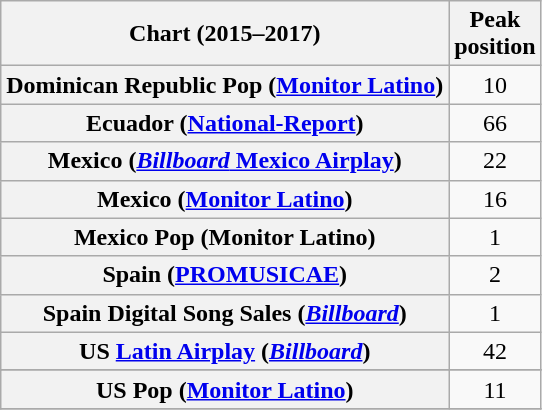<table class="wikitable sortable plainrowheaders" style="text-align:center">
<tr>
<th scope="col">Chart (2015–2017)</th>
<th scope="col">Peak<br> position</th>
</tr>
<tr>
<th scope="row">Dominican Republic Pop (<a href='#'>Monitor Latino</a>)</th>
<td align="center">10</td>
</tr>
<tr>
<th scope="row">Ecuador (<a href='#'>National-Report</a>)</th>
<td>66</td>
</tr>
<tr>
<th scope="row">Mexico (<a href='#'><em>Billboard</em> Mexico Airplay</a>)</th>
<td align="center">22</td>
</tr>
<tr>
<th scope="row">Mexico (<a href='#'>Monitor Latino</a>)</th>
<td align="center">16</td>
</tr>
<tr>
<th scope="row">Mexico Pop (Monitor Latino)</th>
<td align="center">1</td>
</tr>
<tr>
<th scope="row">Spain (<a href='#'>PROMUSICAE</a>)</th>
<td align="center">2</td>
</tr>
<tr>
<th scope="row">Spain Digital Song Sales (<em><a href='#'>Billboard</a></em>)</th>
<td align="center">1</td>
</tr>
<tr>
<th scope="row">US <a href='#'>Latin Airplay</a> (<em><a href='#'>Billboard</a></em>)</th>
<td style="text-align:center;">42</td>
</tr>
<tr>
</tr>
<tr>
<th scope="row">US Pop (<a href='#'>Monitor Latino</a>)</th>
<td style="text-align:center;">11</td>
</tr>
<tr>
</tr>
</table>
